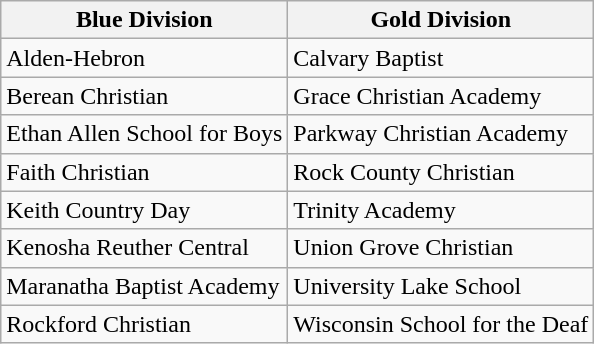<table class="wikitable">
<tr>
<th>Blue Division</th>
<th>Gold Division</th>
</tr>
<tr>
<td>Alden-Hebron</td>
<td>Calvary Baptist</td>
</tr>
<tr>
<td>Berean Christian</td>
<td>Grace Christian Academy</td>
</tr>
<tr>
<td>Ethan Allen School for Boys</td>
<td>Parkway Christian Academy</td>
</tr>
<tr>
<td>Faith Christian</td>
<td>Rock County Christian</td>
</tr>
<tr>
<td>Keith Country Day</td>
<td>Trinity Academy</td>
</tr>
<tr>
<td>Kenosha Reuther Central</td>
<td>Union Grove Christian</td>
</tr>
<tr>
<td>Maranatha Baptist Academy</td>
<td>University Lake School</td>
</tr>
<tr>
<td>Rockford Christian</td>
<td>Wisconsin School for the Deaf</td>
</tr>
</table>
